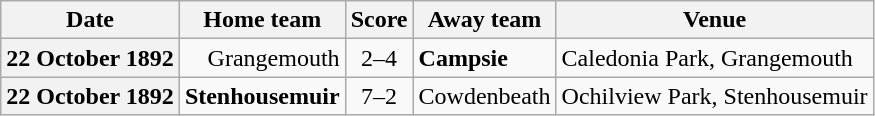<table class="wikitable football-result-list" style="max-width: 80em; text-align: center">
<tr>
<th scope="col">Date</th>
<th scope="col">Home team</th>
<th scope="col">Score</th>
<th scope="col">Away team</th>
<th scope="col">Venue</th>
</tr>
<tr>
<th scope="row">22 October 1892</th>
<td align=right>Grangemouth</td>
<td>2–4</td>
<td align=left><strong>Campsie</strong></td>
<td align=left>Caledonia Park, Grangemouth</td>
</tr>
<tr>
<th scope="row">22 October 1892</th>
<td align=right><strong>Stenhousemuir</strong></td>
<td>7–2</td>
<td align=left>Cowdenbeath</td>
<td align=left>Ochilview Park, Stenhousemuir</td>
</tr>
</table>
